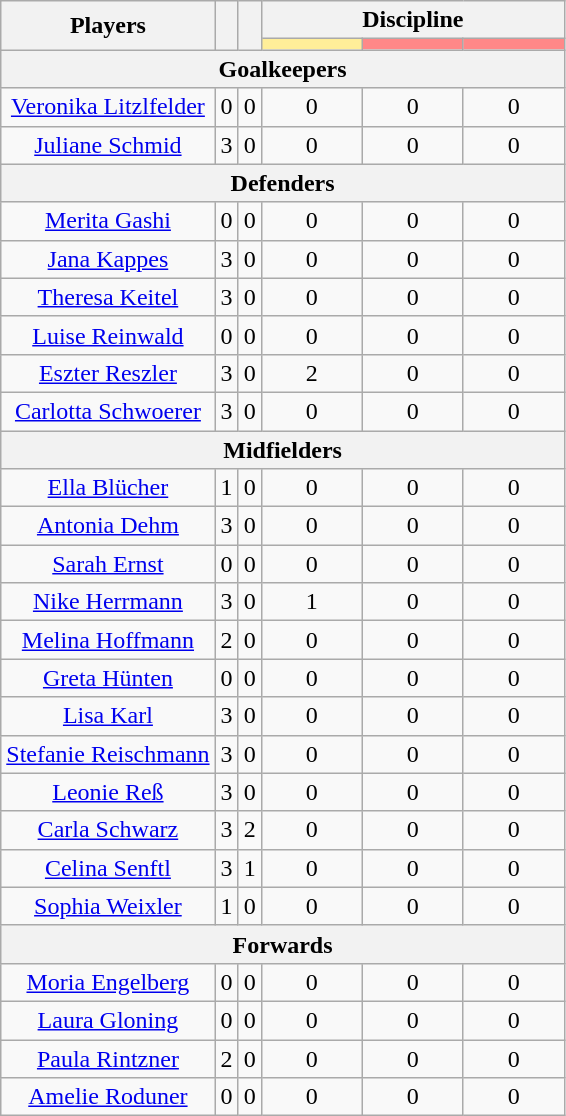<table class="wikitable" Style="text-align: center">
<tr>
<th rowspan="2">Players</th>
<th rowspan="2"></th>
<th rowspan="2"></th>
<th colspan="3">Discipline</th>
</tr>
<tr>
<th style="width:60px; background:#fe9;"></th>
<th style="width:60px; background:#ff8888;"></th>
<th style="width:60px; background:#ff8888;"></th>
</tr>
<tr>
<th colspan="6">Goalkeepers</th>
</tr>
<tr>
<td><a href='#'>Veronika Litzlfelder</a></td>
<td>0</td>
<td>0</td>
<td>0</td>
<td>0</td>
<td>0</td>
</tr>
<tr>
<td><a href='#'>Juliane Schmid</a></td>
<td>3</td>
<td>0</td>
<td>0</td>
<td>0</td>
<td>0</td>
</tr>
<tr>
<th colspan="6">Defenders</th>
</tr>
<tr>
<td><a href='#'>Merita Gashi</a></td>
<td>0</td>
<td>0</td>
<td>0</td>
<td>0</td>
<td>0</td>
</tr>
<tr>
<td><a href='#'>Jana Kappes</a></td>
<td>3</td>
<td>0</td>
<td>0</td>
<td>0</td>
<td>0</td>
</tr>
<tr>
<td><a href='#'>Theresa Keitel</a></td>
<td>3</td>
<td>0</td>
<td>0</td>
<td>0</td>
<td>0</td>
</tr>
<tr>
<td><a href='#'>Luise Reinwald</a></td>
<td>0</td>
<td>0</td>
<td>0</td>
<td>0</td>
<td>0</td>
</tr>
<tr>
<td><a href='#'>Eszter Reszler</a></td>
<td>3</td>
<td>0</td>
<td>2</td>
<td>0</td>
<td>0</td>
</tr>
<tr>
<td><a href='#'>Carlotta Schwoerer</a></td>
<td>3</td>
<td>0</td>
<td>0</td>
<td>0</td>
<td>0</td>
</tr>
<tr>
<th colspan="6">Midfielders</th>
</tr>
<tr>
<td><a href='#'>Ella Blücher</a></td>
<td>1</td>
<td>0</td>
<td>0</td>
<td>0</td>
<td>0</td>
</tr>
<tr>
<td><a href='#'>Antonia Dehm</a></td>
<td>3</td>
<td>0</td>
<td>0</td>
<td>0</td>
<td>0</td>
</tr>
<tr>
<td><a href='#'>Sarah Ernst</a></td>
<td>0</td>
<td>0</td>
<td>0</td>
<td>0</td>
<td>0</td>
</tr>
<tr>
<td><a href='#'>Nike Herrmann</a></td>
<td>3</td>
<td>0</td>
<td>1</td>
<td>0</td>
<td>0</td>
</tr>
<tr>
<td><a href='#'>Melina Hoffmann</a></td>
<td>2</td>
<td>0</td>
<td>0</td>
<td>0</td>
<td>0</td>
</tr>
<tr>
<td><a href='#'>Greta Hünten</a></td>
<td>0</td>
<td>0</td>
<td>0</td>
<td>0</td>
<td>0</td>
</tr>
<tr>
<td><a href='#'>Lisa Karl</a></td>
<td>3</td>
<td>0</td>
<td>0</td>
<td>0</td>
<td>0</td>
</tr>
<tr>
<td><a href='#'>Stefanie Reischmann</a></td>
<td>3</td>
<td>0</td>
<td>0</td>
<td>0</td>
<td>0</td>
</tr>
<tr>
<td><a href='#'>Leonie Reß</a></td>
<td>3</td>
<td>0</td>
<td>0</td>
<td>0</td>
<td>0</td>
</tr>
<tr>
<td><a href='#'>Carla Schwarz</a></td>
<td>3</td>
<td>2</td>
<td>0</td>
<td>0</td>
<td>0</td>
</tr>
<tr>
<td><a href='#'>Celina Senftl</a></td>
<td>3</td>
<td>1</td>
<td>0</td>
<td>0</td>
<td>0</td>
</tr>
<tr>
<td><a href='#'>Sophia Weixler</a></td>
<td>1</td>
<td>0</td>
<td>0</td>
<td>0</td>
<td>0</td>
</tr>
<tr>
<th colspan="6">Forwards</th>
</tr>
<tr>
<td><a href='#'>Moria Engelberg</a></td>
<td>0</td>
<td>0</td>
<td>0</td>
<td>0</td>
<td>0</td>
</tr>
<tr>
<td><a href='#'>Laura Gloning</a></td>
<td>0</td>
<td>0</td>
<td>0</td>
<td>0</td>
<td>0</td>
</tr>
<tr>
<td><a href='#'>Paula Rintzner</a></td>
<td>2</td>
<td>0</td>
<td>0</td>
<td>0</td>
<td>0</td>
</tr>
<tr>
<td><a href='#'>Amelie Roduner</a></td>
<td>0</td>
<td>0</td>
<td>0</td>
<td>0</td>
<td>0</td>
</tr>
</table>
